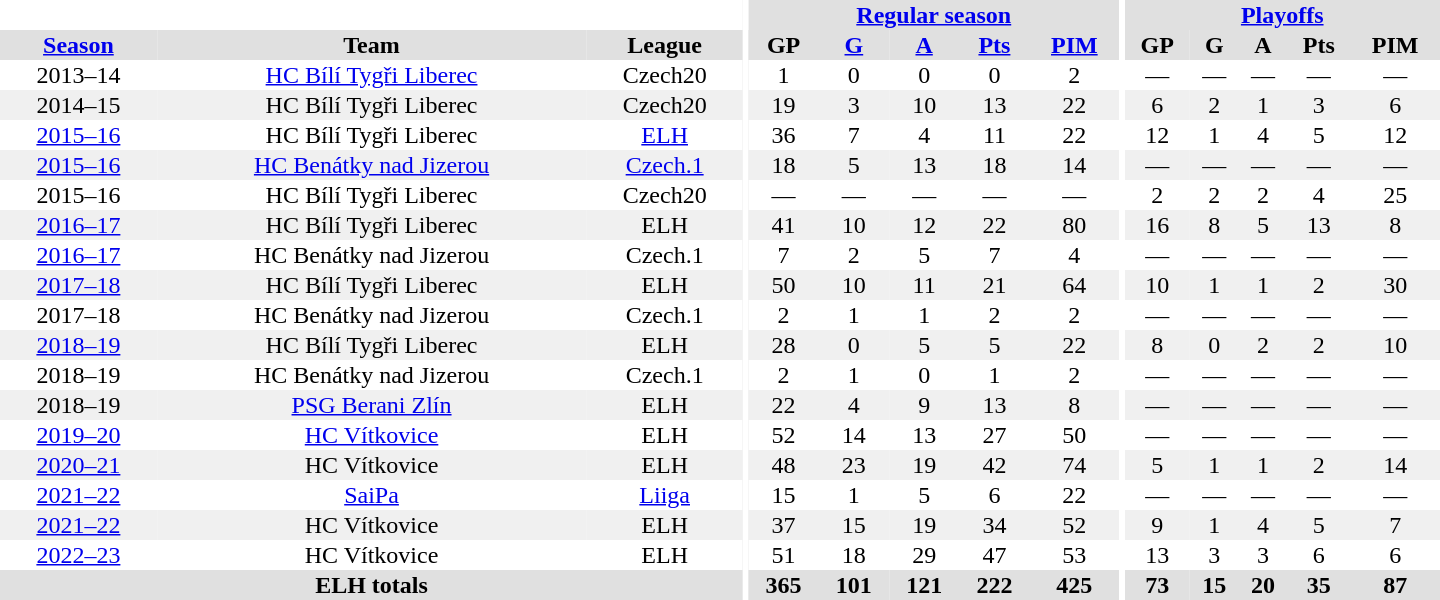<table border="0" cellpadding="1" cellspacing="0" style="text-align:center; width:60em">
<tr bgcolor="#e0e0e0">
<th colspan="3" bgcolor="#ffffff"></th>
<th rowspan="99" bgcolor="#ffffff"></th>
<th colspan="5"><a href='#'>Regular season</a></th>
<th rowspan="99" bgcolor="#ffffff"></th>
<th colspan="5"><a href='#'>Playoffs</a></th>
</tr>
<tr bgcolor="#e0e0e0">
<th><a href='#'>Season</a></th>
<th>Team</th>
<th>League</th>
<th>GP</th>
<th><a href='#'>G</a></th>
<th><a href='#'>A</a></th>
<th><a href='#'>Pts</a></th>
<th><a href='#'>PIM</a></th>
<th>GP</th>
<th>G</th>
<th>A</th>
<th>Pts</th>
<th>PIM</th>
</tr>
<tr>
<td>2013–14</td>
<td><a href='#'>HC Bílí Tygři Liberec</a></td>
<td>Czech20</td>
<td>1</td>
<td>0</td>
<td>0</td>
<td>0</td>
<td>2</td>
<td>—</td>
<td>—</td>
<td>—</td>
<td>—</td>
<td>—</td>
</tr>
<tr bgcolor="#f0f0f0">
<td>2014–15</td>
<td>HC Bílí Tygři Liberec</td>
<td>Czech20</td>
<td>19</td>
<td>3</td>
<td>10</td>
<td>13</td>
<td>22</td>
<td>6</td>
<td>2</td>
<td>1</td>
<td>3</td>
<td>6</td>
</tr>
<tr>
<td><a href='#'>2015–16</a></td>
<td>HC Bílí Tygři Liberec</td>
<td><a href='#'>ELH</a></td>
<td>36</td>
<td>7</td>
<td>4</td>
<td>11</td>
<td>22</td>
<td>12</td>
<td>1</td>
<td>4</td>
<td>5</td>
<td>12</td>
</tr>
<tr bgcolor="#f0f0f0">
<td><a href='#'>2015–16</a></td>
<td><a href='#'>HC Benátky nad Jizerou</a></td>
<td><a href='#'>Czech.1</a></td>
<td>18</td>
<td>5</td>
<td>13</td>
<td>18</td>
<td>14</td>
<td>—</td>
<td>—</td>
<td>—</td>
<td>—</td>
<td>—</td>
</tr>
<tr>
<td>2015–16</td>
<td>HC Bílí Tygři Liberec</td>
<td>Czech20</td>
<td>—</td>
<td>—</td>
<td>—</td>
<td>—</td>
<td>—</td>
<td>2</td>
<td>2</td>
<td>2</td>
<td>4</td>
<td>25</td>
</tr>
<tr ALIGN="center"  bgcolor="#f0f0f0">
<td><a href='#'>2016–17</a></td>
<td>HC Bílí Tygři Liberec</td>
<td>ELH</td>
<td>41</td>
<td>10</td>
<td>12</td>
<td>22</td>
<td>80</td>
<td>16</td>
<td>8</td>
<td>5</td>
<td>13</td>
<td>8</td>
</tr>
<tr>
<td><a href='#'>2016–17</a></td>
<td>HC Benátky nad Jizerou</td>
<td>Czech.1</td>
<td>7</td>
<td>2</td>
<td>5</td>
<td>7</td>
<td>4</td>
<td>—</td>
<td>—</td>
<td>—</td>
<td>—</td>
<td>—</td>
</tr>
<tr bgcolor="#f0f0f0">
<td><a href='#'>2017–18</a></td>
<td>HC Bílí Tygři Liberec</td>
<td>ELH</td>
<td>50</td>
<td>10</td>
<td>11</td>
<td>21</td>
<td>64</td>
<td>10</td>
<td>1</td>
<td>1</td>
<td>2</td>
<td>30</td>
</tr>
<tr ALIGN="center">
<td 2017–18 Czech 1. Liga season>2017–18</td>
<td>HC Benátky nad Jizerou</td>
<td>Czech.1</td>
<td>2</td>
<td>1</td>
<td>1</td>
<td>2</td>
<td>2</td>
<td>—</td>
<td>—</td>
<td>—</td>
<td>—</td>
<td>—</td>
</tr>
<tr bgcolor="#f0f0f0">
<td><a href='#'>2018–19</a></td>
<td>HC Bílí Tygři Liberec</td>
<td>ELH</td>
<td>28</td>
<td>0</td>
<td>5</td>
<td>5</td>
<td>22</td>
<td>8</td>
<td>0</td>
<td>2</td>
<td>2</td>
<td>10</td>
</tr>
<tr ALIGN="center">
<td 2018–19 Czech 1. Liga season>2018–19</td>
<td>HC Benátky nad Jizerou</td>
<td>Czech.1</td>
<td>2</td>
<td>1</td>
<td>0</td>
<td>1</td>
<td>2</td>
<td>—</td>
<td>—</td>
<td>—</td>
<td>—</td>
<td>—</td>
</tr>
<tr bgcolor="#f0f0f0">
<td>2018–19</td>
<td><a href='#'>PSG Berani Zlín</a></td>
<td>ELH</td>
<td>22</td>
<td>4</td>
<td>9</td>
<td>13</td>
<td>8</td>
<td>—</td>
<td>—</td>
<td>—</td>
<td>—</td>
<td>—</td>
</tr>
<tr ALIGN="center">
<td><a href='#'>2019–20</a></td>
<td><a href='#'>HC Vítkovice</a></td>
<td>ELH</td>
<td>52</td>
<td>14</td>
<td>13</td>
<td>27</td>
<td>50</td>
<td>—</td>
<td>—</td>
<td>—</td>
<td>—</td>
<td>—</td>
</tr>
<tr ALIGN="center"  bgcolor="#f0f0f0">
<td><a href='#'>2020–21</a></td>
<td>HC Vítkovice</td>
<td>ELH</td>
<td>48</td>
<td>23</td>
<td>19</td>
<td>42</td>
<td>74</td>
<td>5</td>
<td>1</td>
<td>1</td>
<td>2</td>
<td>14</td>
</tr>
<tr ALIGN="center">
<td><a href='#'>2021–22</a></td>
<td><a href='#'>SaiPa</a></td>
<td><a href='#'>Liiga</a></td>
<td>15</td>
<td>1</td>
<td>5</td>
<td>6</td>
<td>22</td>
<td>—</td>
<td>—</td>
<td>—</td>
<td>—</td>
<td>—</td>
</tr>
<tr ALIGN="center"  bgcolor="#f0f0f0">
<td><a href='#'>2021–22</a></td>
<td>HC Vítkovice</td>
<td>ELH</td>
<td>37</td>
<td>15</td>
<td>19</td>
<td>34</td>
<td>52</td>
<td>9</td>
<td>1</td>
<td>4</td>
<td>5</td>
<td>7</td>
</tr>
<tr ALIGN="center">
<td><a href='#'>2022–23</a></td>
<td>HC Vítkovice</td>
<td>ELH</td>
<td>51</td>
<td>18</td>
<td>29</td>
<td>47</td>
<td>53</td>
<td>13</td>
<td>3</td>
<td>3</td>
<td>6</td>
<td>6</td>
</tr>
<tr bgcolor="#e0e0e0">
<th colspan="3">ELH totals</th>
<th>365</th>
<th>101</th>
<th>121</th>
<th>222</th>
<th>425</th>
<th>73</th>
<th>15</th>
<th>20</th>
<th>35</th>
<th>87</th>
</tr>
</table>
